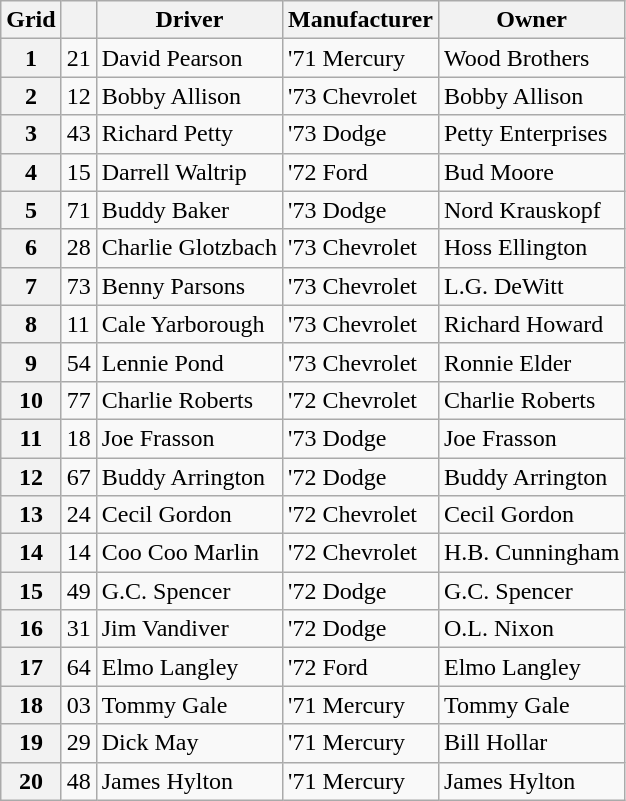<table class="wikitable">
<tr>
<th>Grid</th>
<th></th>
<th>Driver</th>
<th>Manufacturer</th>
<th>Owner</th>
</tr>
<tr>
<th>1</th>
<td>21</td>
<td>David Pearson</td>
<td>'71 Mercury</td>
<td>Wood Brothers</td>
</tr>
<tr>
<th>2</th>
<td>12</td>
<td>Bobby Allison</td>
<td>'73 Chevrolet</td>
<td>Bobby Allison</td>
</tr>
<tr>
<th>3</th>
<td>43</td>
<td>Richard Petty</td>
<td>'73 Dodge</td>
<td>Petty Enterprises</td>
</tr>
<tr>
<th>4</th>
<td>15</td>
<td>Darrell Waltrip</td>
<td>'72 Ford</td>
<td>Bud Moore</td>
</tr>
<tr>
<th>5</th>
<td>71</td>
<td>Buddy Baker</td>
<td>'73 Dodge</td>
<td>Nord Krauskopf</td>
</tr>
<tr>
<th>6</th>
<td>28</td>
<td>Charlie Glotzbach</td>
<td>'73 Chevrolet</td>
<td>Hoss Ellington</td>
</tr>
<tr>
<th>7</th>
<td>73</td>
<td>Benny Parsons</td>
<td>'73 Chevrolet</td>
<td>L.G. DeWitt</td>
</tr>
<tr>
<th>8</th>
<td>11</td>
<td>Cale Yarborough</td>
<td>'73 Chevrolet</td>
<td>Richard Howard</td>
</tr>
<tr>
<th>9</th>
<td>54</td>
<td>Lennie Pond</td>
<td>'73 Chevrolet</td>
<td>Ronnie Elder</td>
</tr>
<tr>
<th>10</th>
<td>77</td>
<td>Charlie Roberts</td>
<td>'72 Chevrolet</td>
<td>Charlie Roberts</td>
</tr>
<tr>
<th>11</th>
<td>18</td>
<td>Joe Frasson</td>
<td>'73 Dodge</td>
<td>Joe Frasson</td>
</tr>
<tr>
<th>12</th>
<td>67</td>
<td>Buddy Arrington</td>
<td>'72 Dodge</td>
<td>Buddy Arrington</td>
</tr>
<tr>
<th>13</th>
<td>24</td>
<td>Cecil Gordon</td>
<td>'72 Chevrolet</td>
<td>Cecil Gordon</td>
</tr>
<tr>
<th>14</th>
<td>14</td>
<td>Coo Coo Marlin</td>
<td>'72 Chevrolet</td>
<td>H.B. Cunningham</td>
</tr>
<tr>
<th>15</th>
<td>49</td>
<td>G.C. Spencer</td>
<td>'72 Dodge</td>
<td>G.C. Spencer</td>
</tr>
<tr>
<th>16</th>
<td>31</td>
<td>Jim Vandiver</td>
<td>'72 Dodge</td>
<td>O.L. Nixon</td>
</tr>
<tr>
<th>17</th>
<td>64</td>
<td>Elmo Langley</td>
<td>'72 Ford</td>
<td>Elmo Langley</td>
</tr>
<tr>
<th>18</th>
<td>03</td>
<td>Tommy Gale</td>
<td>'71 Mercury</td>
<td>Tommy Gale</td>
</tr>
<tr>
<th>19</th>
<td>29</td>
<td>Dick May</td>
<td>'71 Mercury</td>
<td>Bill Hollar</td>
</tr>
<tr>
<th>20</th>
<td>48</td>
<td>James Hylton</td>
<td>'71 Mercury</td>
<td>James Hylton</td>
</tr>
</table>
